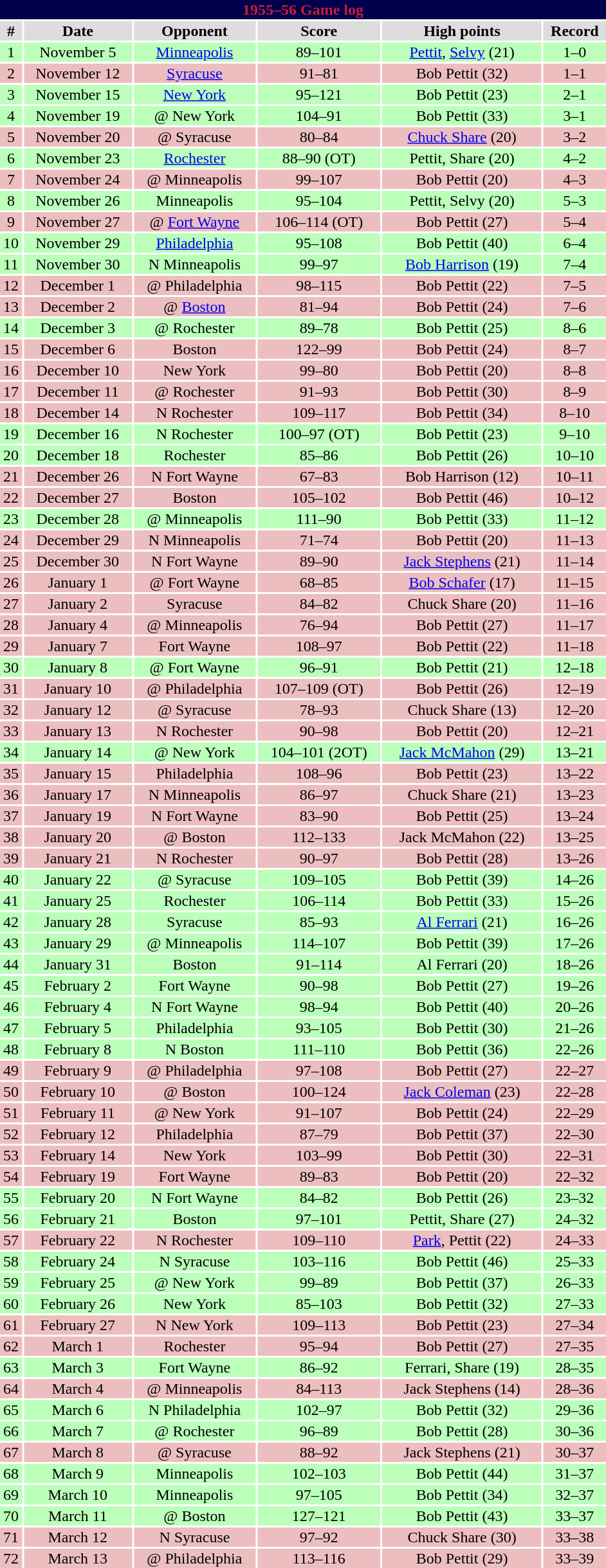<table class="toccolours collapsible" width=50% style="clear:both; margin:1.5em auto; text-align:center">
<tr>
<th colspan=11 style="background:#00004d; color:#C41E3A;">1955–56 Game log</th>
</tr>
<tr align="center" bgcolor="#dddddd">
<td><strong>#</strong></td>
<td><strong>Date</strong></td>
<td><strong>Opponent</strong></td>
<td><strong>Score</strong></td>
<td><strong>High points</strong></td>
<td><strong>Record</strong></td>
</tr>
<tr align="center" bgcolor="bbffbb">
<td>1</td>
<td>November 5</td>
<td><a href='#'>Minneapolis</a></td>
<td>89–101</td>
<td><a href='#'>Pettit</a>, <a href='#'>Selvy</a> (21)</td>
<td>1–0</td>
</tr>
<tr align="center" bgcolor="edbebf">
<td>2</td>
<td>November 12</td>
<td><a href='#'>Syracuse</a></td>
<td>91–81</td>
<td>Bob Pettit (32)</td>
<td>1–1</td>
</tr>
<tr align="center" bgcolor="bbffbb">
<td>3</td>
<td>November 15</td>
<td><a href='#'>New York</a></td>
<td>95–121</td>
<td>Bob Pettit (23)</td>
<td>2–1</td>
</tr>
<tr align="center" bgcolor="bbffbb">
<td>4</td>
<td>November 19</td>
<td>@ New York</td>
<td>104–91</td>
<td>Bob Pettit (33)</td>
<td>3–1</td>
</tr>
<tr align="center" bgcolor="edbebf">
<td>5</td>
<td>November 20</td>
<td>@ Syracuse</td>
<td>80–84</td>
<td><a href='#'>Chuck Share</a> (20)</td>
<td>3–2</td>
</tr>
<tr align="center" bgcolor="bbffbb">
<td>6</td>
<td>November 23</td>
<td><a href='#'>Rochester</a></td>
<td>88–90 (OT)</td>
<td>Pettit, Share (20)</td>
<td>4–2</td>
</tr>
<tr align="center" bgcolor="edbebf">
<td>7</td>
<td>November 24</td>
<td>@ Minneapolis</td>
<td>99–107</td>
<td>Bob Pettit (20)</td>
<td>4–3</td>
</tr>
<tr align="center" bgcolor="bbffbb">
<td>8</td>
<td>November 26</td>
<td>Minneapolis</td>
<td>95–104</td>
<td>Pettit, Selvy (20)</td>
<td>5–3</td>
</tr>
<tr align="center" bgcolor="edbebf">
<td>9</td>
<td>November 27</td>
<td>@ <a href='#'>Fort Wayne</a></td>
<td>106–114 (OT)</td>
<td>Bob Pettit (27)</td>
<td>5–4</td>
</tr>
<tr align="center" bgcolor="bbffbb">
<td>10</td>
<td>November 29</td>
<td><a href='#'>Philadelphia</a></td>
<td>95–108</td>
<td>Bob Pettit (40)</td>
<td>6–4</td>
</tr>
<tr align="center" bgcolor="bbffbb">
<td>11</td>
<td>November 30</td>
<td>N Minneapolis</td>
<td>99–97</td>
<td><a href='#'>Bob Harrison</a> (19)</td>
<td>7–4</td>
</tr>
<tr align="center" bgcolor="edbebf">
<td>12</td>
<td>December 1</td>
<td>@ Philadelphia</td>
<td>98–115</td>
<td>Bob Pettit (22)</td>
<td>7–5</td>
</tr>
<tr align="center" bgcolor="edbebf">
<td>13</td>
<td>December 2</td>
<td>@ <a href='#'>Boston</a></td>
<td>81–94</td>
<td>Bob Pettit (24)</td>
<td>7–6</td>
</tr>
<tr align="center" bgcolor="bbffbb">
<td>14</td>
<td>December 3</td>
<td>@ Rochester</td>
<td>89–78</td>
<td>Bob Pettit (25)</td>
<td>8–6</td>
</tr>
<tr align="center" bgcolor="edbebf">
<td>15</td>
<td>December 6</td>
<td>Boston</td>
<td>122–99</td>
<td>Bob Pettit (24)</td>
<td>8–7</td>
</tr>
<tr align="center" bgcolor="edbebf">
<td>16</td>
<td>December 10</td>
<td>New York</td>
<td>99–80</td>
<td>Bob Pettit (20)</td>
<td>8–8</td>
</tr>
<tr align="center" bgcolor="edbebf">
<td>17</td>
<td>December 11</td>
<td>@ Rochester</td>
<td>91–93</td>
<td>Bob Pettit (30)</td>
<td>8–9</td>
</tr>
<tr align="center" bgcolor="edbebf">
<td>18</td>
<td>December 14</td>
<td>N Rochester</td>
<td>109–117</td>
<td>Bob Pettit (34)</td>
<td>8–10</td>
</tr>
<tr align="center" bgcolor="bbffbb">
<td>19</td>
<td>December 16</td>
<td>N Rochester</td>
<td>100–97 (OT)</td>
<td>Bob Pettit (23)</td>
<td>9–10</td>
</tr>
<tr align="center" bgcolor="bbffbb">
<td>20</td>
<td>December 18</td>
<td>Rochester</td>
<td>85–86</td>
<td>Bob Pettit (26)</td>
<td>10–10</td>
</tr>
<tr align="center" bgcolor="edbebf">
<td>21</td>
<td>December 26</td>
<td>N Fort Wayne</td>
<td>67–83</td>
<td>Bob Harrison (12)</td>
<td>10–11</td>
</tr>
<tr align="center" bgcolor="edbebf">
<td>22</td>
<td>December 27</td>
<td>Boston</td>
<td>105–102</td>
<td>Bob Pettit (46)</td>
<td>10–12</td>
</tr>
<tr align="center" bgcolor="bbffbb">
<td>23</td>
<td>December 28</td>
<td>@ Minneapolis</td>
<td>111–90</td>
<td>Bob Pettit (33)</td>
<td>11–12</td>
</tr>
<tr align="center" bgcolor="edbebf">
<td>24</td>
<td>December 29</td>
<td>N Minneapolis</td>
<td>71–74</td>
<td>Bob Pettit (20)</td>
<td>11–13</td>
</tr>
<tr align="center" bgcolor="edbebf">
<td>25</td>
<td>December 30</td>
<td>N Fort Wayne</td>
<td>89–90</td>
<td><a href='#'>Jack Stephens</a> (21)</td>
<td>11–14</td>
</tr>
<tr align="center" bgcolor="edbebf">
<td>26</td>
<td>January 1</td>
<td>@ Fort Wayne</td>
<td>68–85</td>
<td><a href='#'>Bob Schafer</a> (17)</td>
<td>11–15</td>
</tr>
<tr align="center" bgcolor="edbebf">
<td>27</td>
<td>January 2</td>
<td>Syracuse</td>
<td>84–82</td>
<td>Chuck Share (20)</td>
<td>11–16</td>
</tr>
<tr align="center" bgcolor="edbebf">
<td>28</td>
<td>January 4</td>
<td>@ Minneapolis</td>
<td>76–94</td>
<td>Bob Pettit (27)</td>
<td>11–17</td>
</tr>
<tr align="center" bgcolor="edbebf">
<td>29</td>
<td>January 7</td>
<td>Fort Wayne</td>
<td>108–97</td>
<td>Bob Pettit (22)</td>
<td>11–18</td>
</tr>
<tr align="center" bgcolor="bbffbb">
<td>30</td>
<td>January 8</td>
<td>@ Fort Wayne</td>
<td>96–91</td>
<td>Bob Pettit (21)</td>
<td>12–18</td>
</tr>
<tr align="center" bgcolor="edbebf">
<td>31</td>
<td>January 10</td>
<td>@ Philadelphia</td>
<td>107–109 (OT)</td>
<td>Bob Pettit (26)</td>
<td>12–19</td>
</tr>
<tr align="center" bgcolor="edbebf">
<td>32</td>
<td>January 12</td>
<td>@ Syracuse</td>
<td>78–93</td>
<td>Chuck Share (13)</td>
<td>12–20</td>
</tr>
<tr align="center" bgcolor="edbebf">
<td>33</td>
<td>January 13</td>
<td>N Rochester</td>
<td>90–98</td>
<td>Bob Pettit (20)</td>
<td>12–21</td>
</tr>
<tr align="center" bgcolor="bbffbb">
<td>34</td>
<td>January 14</td>
<td>@ New York</td>
<td>104–101 (2OT)</td>
<td><a href='#'>Jack McMahon</a> (29)</td>
<td>13–21</td>
</tr>
<tr align="center" bgcolor="edbebf">
<td>35</td>
<td>January 15</td>
<td>Philadelphia</td>
<td>108–96</td>
<td>Bob Pettit (23)</td>
<td>13–22</td>
</tr>
<tr align="center" bgcolor="edbebf">
<td>36</td>
<td>January 17</td>
<td>N Minneapolis</td>
<td>86–97</td>
<td>Chuck Share (21)</td>
<td>13–23</td>
</tr>
<tr align="center" bgcolor="edbebf">
<td>37</td>
<td>January 19</td>
<td>N Fort Wayne</td>
<td>83–90</td>
<td>Bob Pettit (25)</td>
<td>13–24</td>
</tr>
<tr align="center" bgcolor="edbebf">
<td>38</td>
<td>January 20</td>
<td>@ Boston</td>
<td>112–133</td>
<td>Jack McMahon (22)</td>
<td>13–25</td>
</tr>
<tr align="center" bgcolor="edbebf">
<td>39</td>
<td>January 21</td>
<td>N Rochester</td>
<td>90–97</td>
<td>Bob Pettit (28)</td>
<td>13–26</td>
</tr>
<tr align="center" bgcolor="bbffbb">
<td>40</td>
<td>January 22</td>
<td>@ Syracuse</td>
<td>109–105</td>
<td>Bob Pettit (39)</td>
<td>14–26</td>
</tr>
<tr align="center" bgcolor="bbffbb">
<td>41</td>
<td>January 25</td>
<td>Rochester</td>
<td>106–114</td>
<td>Bob Pettit (33)</td>
<td>15–26</td>
</tr>
<tr align="center" bgcolor="bbffbb">
<td>42</td>
<td>January 28</td>
<td>Syracuse</td>
<td>85–93</td>
<td><a href='#'>Al Ferrari</a> (21)</td>
<td>16–26</td>
</tr>
<tr align="center" bgcolor="bbffbb">
<td>43</td>
<td>January 29</td>
<td>@ Minneapolis</td>
<td>114–107</td>
<td>Bob Pettit (39)</td>
<td>17–26</td>
</tr>
<tr align="center" bgcolor="bbffbb">
<td>44</td>
<td>January 31</td>
<td>Boston</td>
<td>91–114</td>
<td>Al Ferrari (20)</td>
<td>18–26</td>
</tr>
<tr align="center" bgcolor="bbffbb">
<td>45</td>
<td>February 2</td>
<td>Fort Wayne</td>
<td>90–98</td>
<td>Bob Pettit (27)</td>
<td>19–26</td>
</tr>
<tr align="center" bgcolor="bbffbb">
<td>46</td>
<td>February 4</td>
<td>N Fort Wayne</td>
<td>98–94</td>
<td>Bob Pettit (40)</td>
<td>20–26</td>
</tr>
<tr align="center" bgcolor="bbffbb">
<td>47</td>
<td>February 5</td>
<td>Philadelphia</td>
<td>93–105</td>
<td>Bob Pettit (30)</td>
<td>21–26</td>
</tr>
<tr align="center" bgcolor="bbffbb">
<td>48</td>
<td>February 8</td>
<td>N Boston</td>
<td>111–110</td>
<td>Bob Pettit (36)</td>
<td>22–26</td>
</tr>
<tr align="center" bgcolor="edbebf">
<td>49</td>
<td>February 9</td>
<td>@ Philadelphia</td>
<td>97–108</td>
<td>Bob Pettit (27)</td>
<td>22–27</td>
</tr>
<tr align="center" bgcolor="edbebf">
<td>50</td>
<td>February 10</td>
<td>@ Boston</td>
<td>100–124</td>
<td><a href='#'>Jack Coleman</a> (23)</td>
<td>22–28</td>
</tr>
<tr align="center" bgcolor="edbebf">
<td>51</td>
<td>February 11</td>
<td>@ New York</td>
<td>91–107</td>
<td>Bob Pettit (24)</td>
<td>22–29</td>
</tr>
<tr align="center" bgcolor="edbebf">
<td>52</td>
<td>February 12</td>
<td>Philadelphia</td>
<td>87–79</td>
<td>Bob Pettit (37)</td>
<td>22–30</td>
</tr>
<tr align="center" bgcolor="edbebf">
<td>53</td>
<td>February 14</td>
<td>New York</td>
<td>103–99</td>
<td>Bob Pettit (30)</td>
<td>22–31</td>
</tr>
<tr align="center" bgcolor="edbebf">
<td>54</td>
<td>February 19</td>
<td>Fort Wayne</td>
<td>89–83</td>
<td>Bob Pettit (20)</td>
<td>22–32</td>
</tr>
<tr align="center" bgcolor="bbffbb">
<td>55</td>
<td>February 20</td>
<td>N Fort Wayne</td>
<td>84–82</td>
<td>Bob Pettit (26)</td>
<td>23–32</td>
</tr>
<tr align="center" bgcolor="bbffbb">
<td>56</td>
<td>February 21</td>
<td>Boston</td>
<td>97–101</td>
<td>Pettit, Share (27)</td>
<td>24–32</td>
</tr>
<tr align="center" bgcolor="edbebf">
<td>57</td>
<td>February 22</td>
<td>N Rochester</td>
<td>109–110</td>
<td><a href='#'>Park</a>, Pettit (22)</td>
<td>24–33</td>
</tr>
<tr align="center" bgcolor="bbffbb">
<td>58</td>
<td>February 24</td>
<td>N Syracuse</td>
<td>103–116</td>
<td>Bob Pettit (46)</td>
<td>25–33</td>
</tr>
<tr align="center" bgcolor="bbffbb">
<td>59</td>
<td>February 25</td>
<td>@ New York</td>
<td>99–89</td>
<td>Bob Pettit (37)</td>
<td>26–33</td>
</tr>
<tr align="center" bgcolor="bbffbb">
<td>60</td>
<td>February 26</td>
<td>New York</td>
<td>85–103</td>
<td>Bob Pettit (32)</td>
<td>27–33</td>
</tr>
<tr align="center" bgcolor="edbebf">
<td>61</td>
<td>February 27</td>
<td>N New York</td>
<td>109–113</td>
<td>Bob Pettit (23)</td>
<td>27–34</td>
</tr>
<tr align="center" bgcolor="edbebf">
<td>62</td>
<td>March 1</td>
<td>Rochester</td>
<td>95–94</td>
<td>Bob Pettit (27)</td>
<td>27–35</td>
</tr>
<tr align="center" bgcolor="bbffbb">
<td>63</td>
<td>March 3</td>
<td>Fort Wayne</td>
<td>86–92</td>
<td>Ferrari, Share (19)</td>
<td>28–35</td>
</tr>
<tr align="center" bgcolor="edbebf">
<td>64</td>
<td>March 4</td>
<td>@ Minneapolis</td>
<td>84–113</td>
<td>Jack Stephens (14)</td>
<td>28–36</td>
</tr>
<tr align="center" bgcolor="bbffbb">
<td>65</td>
<td>March 6</td>
<td>N Philadelphia</td>
<td>102–97</td>
<td>Bob Pettit (32)</td>
<td>29–36</td>
</tr>
<tr align="center" bgcolor="bbffbb">
<td>66</td>
<td>March 7</td>
<td>@ Rochester</td>
<td>96–89</td>
<td>Bob Pettit (28)</td>
<td>30–36</td>
</tr>
<tr align="center" bgcolor="edbebf">
<td>67</td>
<td>March 8</td>
<td>@ Syracuse</td>
<td>88–92</td>
<td>Jack Stephens (21)</td>
<td>30–37</td>
</tr>
<tr align="center" bgcolor="bbffbb">
<td>68</td>
<td>March 9</td>
<td>Minneapolis</td>
<td>102–103</td>
<td>Bob Pettit (44)</td>
<td>31–37</td>
</tr>
<tr align="center" bgcolor="bbffbb">
<td>69</td>
<td>March 10</td>
<td>Minneapolis</td>
<td>97–105</td>
<td>Bob Pettit (34)</td>
<td>32–37</td>
</tr>
<tr align="center" bgcolor="bbffbb">
<td>70</td>
<td>March 11</td>
<td>@ Boston</td>
<td>127–121</td>
<td>Bob Pettit (43)</td>
<td>33–37</td>
</tr>
<tr align="center" bgcolor="edbebf">
<td>71</td>
<td>March 12</td>
<td>N Syracuse</td>
<td>97–92</td>
<td>Chuck Share (30)</td>
<td>33–38</td>
</tr>
<tr align="center" bgcolor="edbebf">
<td>72</td>
<td>March 13</td>
<td>@ Philadelphia</td>
<td>113–116</td>
<td>Bob Pettit (29)</td>
<td>33–39</td>
</tr>
</table>
